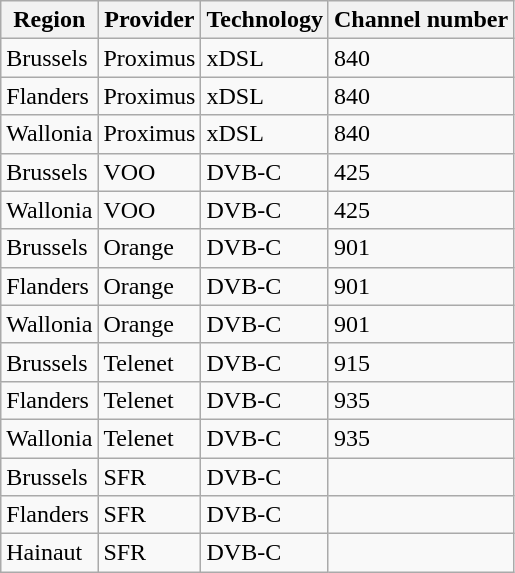<table class="wikitable">
<tr>
<th>Region</th>
<th>Provider</th>
<th>Technology</th>
<th>Channel number</th>
</tr>
<tr>
<td>Brussels</td>
<td>Proximus</td>
<td>xDSL</td>
<td>840</td>
</tr>
<tr>
<td>Flanders</td>
<td>Proximus</td>
<td>xDSL</td>
<td>840</td>
</tr>
<tr>
<td>Wallonia</td>
<td>Proximus</td>
<td>xDSL</td>
<td>840</td>
</tr>
<tr>
<td>Brussels</td>
<td>VOO</td>
<td>DVB-C</td>
<td>425</td>
</tr>
<tr>
<td>Wallonia</td>
<td>VOO</td>
<td>DVB-C</td>
<td>425</td>
</tr>
<tr>
<td>Brussels</td>
<td>Orange</td>
<td>DVB-C</td>
<td>901</td>
</tr>
<tr>
<td>Flanders</td>
<td>Orange</td>
<td>DVB-C</td>
<td>901</td>
</tr>
<tr>
<td>Wallonia</td>
<td>Orange</td>
<td>DVB-C</td>
<td>901</td>
</tr>
<tr>
<td>Brussels</td>
<td>Telenet</td>
<td>DVB-C</td>
<td>915</td>
</tr>
<tr>
<td>Flanders</td>
<td>Telenet</td>
<td>DVB-C</td>
<td>935</td>
</tr>
<tr>
<td>Wallonia</td>
<td>Telenet</td>
<td>DVB-C</td>
<td>935</td>
</tr>
<tr>
<td>Brussels</td>
<td>SFR</td>
<td>DVB-C</td>
<td></td>
</tr>
<tr>
<td>Flanders</td>
<td>SFR</td>
<td>DVB-C</td>
<td></td>
</tr>
<tr>
<td>Hainaut</td>
<td>SFR</td>
<td>DVB-C</td>
<td></td>
</tr>
</table>
